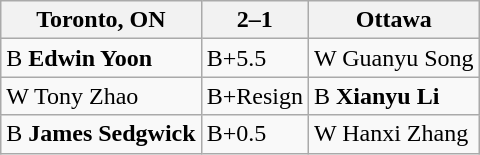<table class="wikitable">
<tr>
<th>Toronto, ON</th>
<th>2–1</th>
<th>Ottawa</th>
</tr>
<tr>
<td>B <strong>Edwin Yoon</strong></td>
<td>B+5.5</td>
<td>W Guanyu Song</td>
</tr>
<tr>
<td>W Tony Zhao</td>
<td>B+Resign</td>
<td>B <strong>Xianyu Li</strong></td>
</tr>
<tr>
<td>B <strong>James Sedgwick</strong></td>
<td>B+0.5</td>
<td>W Hanxi Zhang</td>
</tr>
</table>
